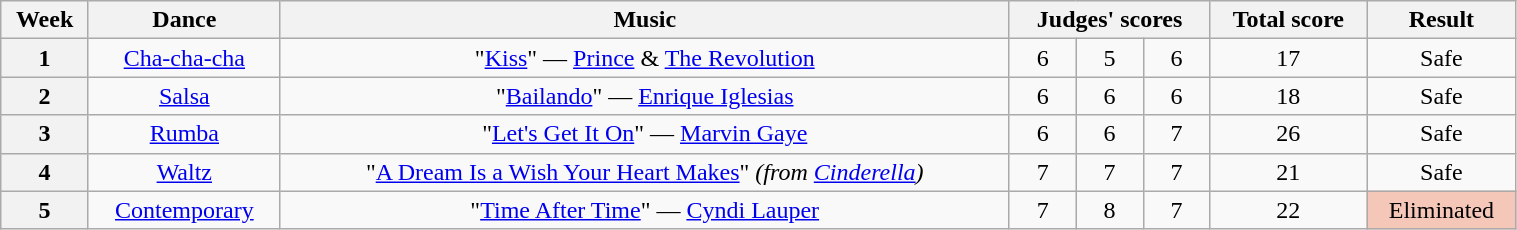<table class="wikitable unsortable" style="text-align:center; width:80%">
<tr>
<th scope="col">Week</th>
<th scope="col">Dance</th>
<th scope="col">Music</th>
<th scope="col" colspan="3">Judges' scores</th>
<th scope="col">Total score</th>
<th scope="col">Result</th>
</tr>
<tr>
<th scope="row">1</th>
<td><a href='#'>Cha-cha-cha</a></td>
<td>"<a href='#'>Kiss</a>" — <a href='#'>Prince</a> & <a href='#'>The Revolution</a></td>
<td>6</td>
<td>5</td>
<td>6</td>
<td>17</td>
<td>Safe</td>
</tr>
<tr>
<th scope="row">2</th>
<td><a href='#'>Salsa</a></td>
<td>"<a href='#'>Bailando</a>" — <a href='#'>Enrique Iglesias</a></td>
<td>6</td>
<td>6</td>
<td>6</td>
<td>18</td>
<td>Safe</td>
</tr>
<tr>
<th scope="row">3</th>
<td><a href='#'>Rumba</a></td>
<td>"<a href='#'>Let's Get It On</a>" — <a href='#'>Marvin Gaye</a></td>
<td>6</td>
<td>6</td>
<td>7</td>
<td>26</td>
<td>Safe</td>
</tr>
<tr>
<th scope="row">4</th>
<td><a href='#'>Waltz</a></td>
<td>"<a href='#'>A Dream Is a Wish Your Heart Makes</a>" <em>(from <a href='#'>Cinderella</a>)</em></td>
<td>7</td>
<td>7</td>
<td>7</td>
<td>21</td>
<td>Safe</td>
</tr>
<tr>
<th scope="row">5</th>
<td><a href='#'>Contemporary</a></td>
<td>"<a href='#'>Time After Time</a>" — <a href='#'>Cyndi Lauper</a></td>
<td>7</td>
<td>8</td>
<td>7</td>
<td>22</td>
<td bgcolor="f4c7b8">Eliminated</td>
</tr>
</table>
